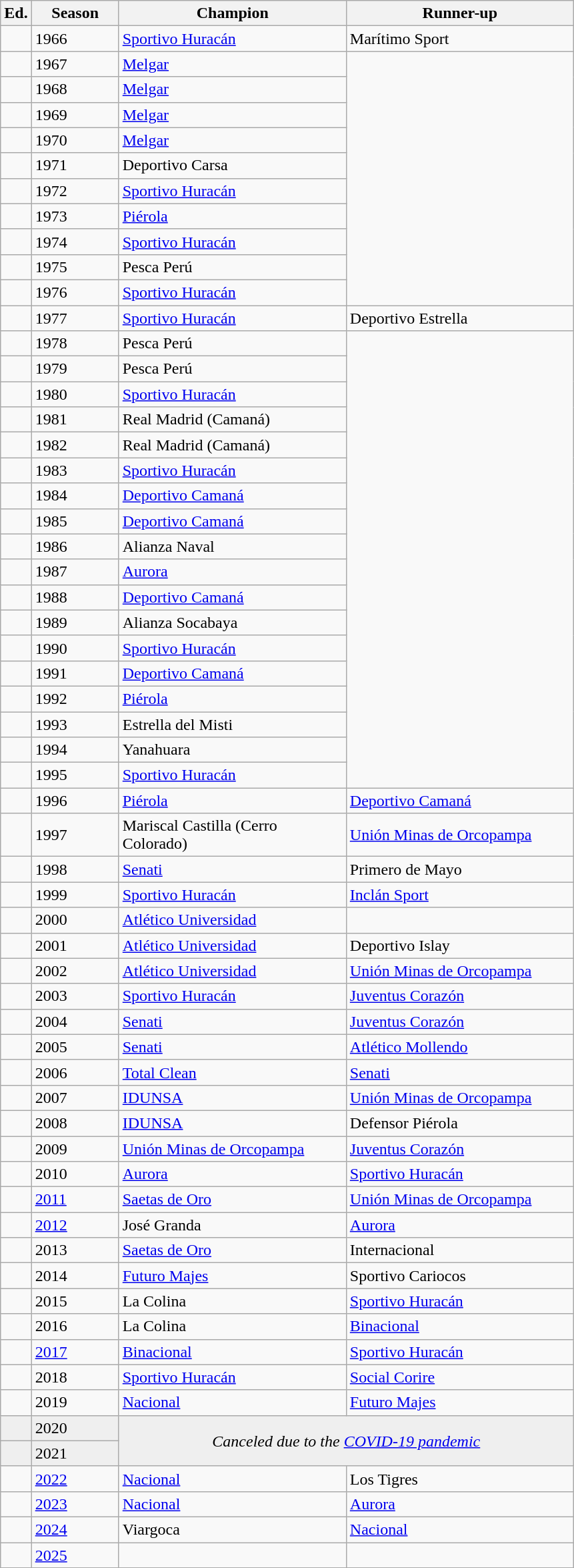<table class="wikitable sortable">
<tr>
<th width=px>Ed.</th>
<th width=80px>Season</th>
<th width=220px>Champion</th>
<th width=220px>Runner-up</th>
</tr>
<tr>
<td></td>
<td>1966</td>
<td><a href='#'>Sportivo Huracán</a></td>
<td>Marítimo Sport</td>
</tr>
<tr>
<td></td>
<td>1967</td>
<td><a href='#'>Melgar</a></td>
</tr>
<tr>
<td></td>
<td>1968</td>
<td><a href='#'>Melgar</a></td>
</tr>
<tr>
<td></td>
<td>1969</td>
<td><a href='#'>Melgar</a></td>
</tr>
<tr>
<td></td>
<td>1970</td>
<td><a href='#'>Melgar</a></td>
</tr>
<tr>
<td></td>
<td>1971</td>
<td>Deportivo Carsa</td>
</tr>
<tr>
<td></td>
<td>1972</td>
<td><a href='#'>Sportivo Huracán</a></td>
</tr>
<tr>
<td></td>
<td>1973</td>
<td><a href='#'>Piérola</a></td>
</tr>
<tr>
<td></td>
<td>1974</td>
<td><a href='#'>Sportivo Huracán</a></td>
</tr>
<tr>
<td></td>
<td>1975</td>
<td>Pesca Perú</td>
</tr>
<tr>
<td></td>
<td>1976</td>
<td><a href='#'>Sportivo Huracán</a></td>
</tr>
<tr>
<td></td>
<td>1977</td>
<td><a href='#'>Sportivo Huracán</a></td>
<td>Deportivo Estrella</td>
</tr>
<tr>
<td></td>
<td>1978</td>
<td>Pesca Perú</td>
</tr>
<tr>
<td></td>
<td>1979</td>
<td>Pesca Perú</td>
</tr>
<tr>
<td></td>
<td>1980</td>
<td><a href='#'>Sportivo Huracán</a></td>
</tr>
<tr>
<td></td>
<td>1981</td>
<td>Real Madrid (Camaná)</td>
</tr>
<tr>
<td></td>
<td>1982</td>
<td>Real Madrid (Camaná)</td>
</tr>
<tr>
<td></td>
<td>1983</td>
<td><a href='#'>Sportivo Huracán</a></td>
</tr>
<tr>
<td></td>
<td>1984</td>
<td><a href='#'>Deportivo Camaná</a></td>
</tr>
<tr>
<td></td>
<td>1985</td>
<td><a href='#'>Deportivo Camaná</a></td>
</tr>
<tr>
<td></td>
<td>1986</td>
<td>Alianza Naval</td>
</tr>
<tr>
<td></td>
<td>1987</td>
<td><a href='#'>Aurora</a></td>
</tr>
<tr>
<td></td>
<td>1988</td>
<td><a href='#'>Deportivo Camaná</a></td>
</tr>
<tr>
<td></td>
<td>1989</td>
<td>Alianza Socabaya</td>
</tr>
<tr>
<td></td>
<td>1990</td>
<td><a href='#'>Sportivo Huracán</a></td>
</tr>
<tr>
<td></td>
<td>1991</td>
<td><a href='#'>Deportivo Camaná</a></td>
</tr>
<tr>
<td></td>
<td>1992</td>
<td><a href='#'>Piérola</a></td>
</tr>
<tr>
<td></td>
<td>1993</td>
<td>Estrella del Misti</td>
</tr>
<tr>
<td></td>
<td>1994</td>
<td>Yanahuara</td>
</tr>
<tr>
<td></td>
<td>1995</td>
<td><a href='#'>Sportivo Huracán</a></td>
</tr>
<tr>
<td></td>
<td>1996</td>
<td><a href='#'>Piérola</a></td>
<td><a href='#'>Deportivo Camaná</a></td>
</tr>
<tr>
<td></td>
<td>1997</td>
<td>Mariscal Castilla (Cerro Colorado)</td>
<td><a href='#'>Unión Minas de Orcopampa</a></td>
</tr>
<tr>
<td></td>
<td>1998</td>
<td><a href='#'>Senati</a></td>
<td>Primero de Mayo</td>
</tr>
<tr>
<td></td>
<td>1999</td>
<td><a href='#'>Sportivo Huracán</a></td>
<td><a href='#'>Inclán Sport</a></td>
</tr>
<tr>
<td></td>
<td>2000</td>
<td><a href='#'>Atlético Universidad</a></td>
</tr>
<tr>
<td></td>
<td>2001</td>
<td><a href='#'>Atlético Universidad</a></td>
<td>Deportivo Islay</td>
</tr>
<tr>
<td></td>
<td>2002</td>
<td><a href='#'>Atlético Universidad</a></td>
<td><a href='#'>Unión Minas de Orcopampa</a></td>
</tr>
<tr>
<td></td>
<td>2003</td>
<td><a href='#'>Sportivo Huracán</a></td>
<td><a href='#'>Juventus Corazón</a></td>
</tr>
<tr>
<td></td>
<td>2004</td>
<td><a href='#'>Senati</a></td>
<td><a href='#'>Juventus Corazón</a></td>
</tr>
<tr>
<td></td>
<td>2005</td>
<td><a href='#'>Senati</a></td>
<td><a href='#'>Atlético Mollendo</a></td>
</tr>
<tr>
<td></td>
<td>2006</td>
<td><a href='#'>Total Clean</a></td>
<td><a href='#'>Senati</a></td>
</tr>
<tr>
<td></td>
<td>2007</td>
<td><a href='#'>IDUNSA</a></td>
<td><a href='#'>Unión Minas de Orcopampa</a></td>
</tr>
<tr>
<td></td>
<td>2008</td>
<td><a href='#'>IDUNSA</a></td>
<td>Defensor Piérola</td>
</tr>
<tr>
<td></td>
<td>2009</td>
<td><a href='#'>Unión Minas de Orcopampa</a></td>
<td><a href='#'>Juventus Corazón</a></td>
</tr>
<tr>
<td></td>
<td>2010</td>
<td><a href='#'>Aurora</a></td>
<td><a href='#'>Sportivo Huracán</a></td>
</tr>
<tr>
<td></td>
<td><a href='#'>2011</a></td>
<td><a href='#'>Saetas de Oro</a></td>
<td><a href='#'>Unión Minas de Orcopampa</a></td>
</tr>
<tr>
<td></td>
<td><a href='#'>2012</a></td>
<td>José Granda</td>
<td><a href='#'>Aurora</a></td>
</tr>
<tr>
<td></td>
<td>2013</td>
<td><a href='#'>Saetas de Oro</a></td>
<td>Internacional</td>
</tr>
<tr>
<td></td>
<td>2014</td>
<td><a href='#'>Futuro Majes</a></td>
<td>Sportivo Cariocos</td>
</tr>
<tr>
<td></td>
<td>2015</td>
<td>La Colina</td>
<td><a href='#'>Sportivo Huracán</a></td>
</tr>
<tr>
<td></td>
<td>2016</td>
<td>La Colina</td>
<td><a href='#'>Binacional</a></td>
</tr>
<tr>
<td></td>
<td><a href='#'>2017</a></td>
<td><a href='#'>Binacional</a></td>
<td><a href='#'>Sportivo Huracán</a></td>
</tr>
<tr>
<td></td>
<td>2018</td>
<td><a href='#'>Sportivo Huracán</a></td>
<td><a href='#'>Social Corire</a></td>
</tr>
<tr>
<td></td>
<td>2019</td>
<td><a href='#'>Nacional</a></td>
<td><a href='#'>Futuro Majes</a></td>
</tr>
<tr bgcolor=#efefef>
<td></td>
<td>2020</td>
<td rowspan=2 colspan="2" align=center><em>Canceled due to the <a href='#'>COVID-19 pandemic</a></em></td>
</tr>
<tr bgcolor=#efefef>
<td></td>
<td>2021</td>
</tr>
<tr>
<td></td>
<td><a href='#'>2022</a></td>
<td><a href='#'>Nacional</a></td>
<td>Los Tigres</td>
</tr>
<tr>
<td></td>
<td><a href='#'>2023</a></td>
<td><a href='#'>Nacional</a></td>
<td><a href='#'>Aurora</a></td>
</tr>
<tr>
<td></td>
<td><a href='#'>2024</a></td>
<td>Viargoca</td>
<td><a href='#'>Nacional</a></td>
</tr>
<tr>
<td></td>
<td><a href='#'>2025</a></td>
<td></td>
<td></td>
</tr>
<tr>
</tr>
</table>
